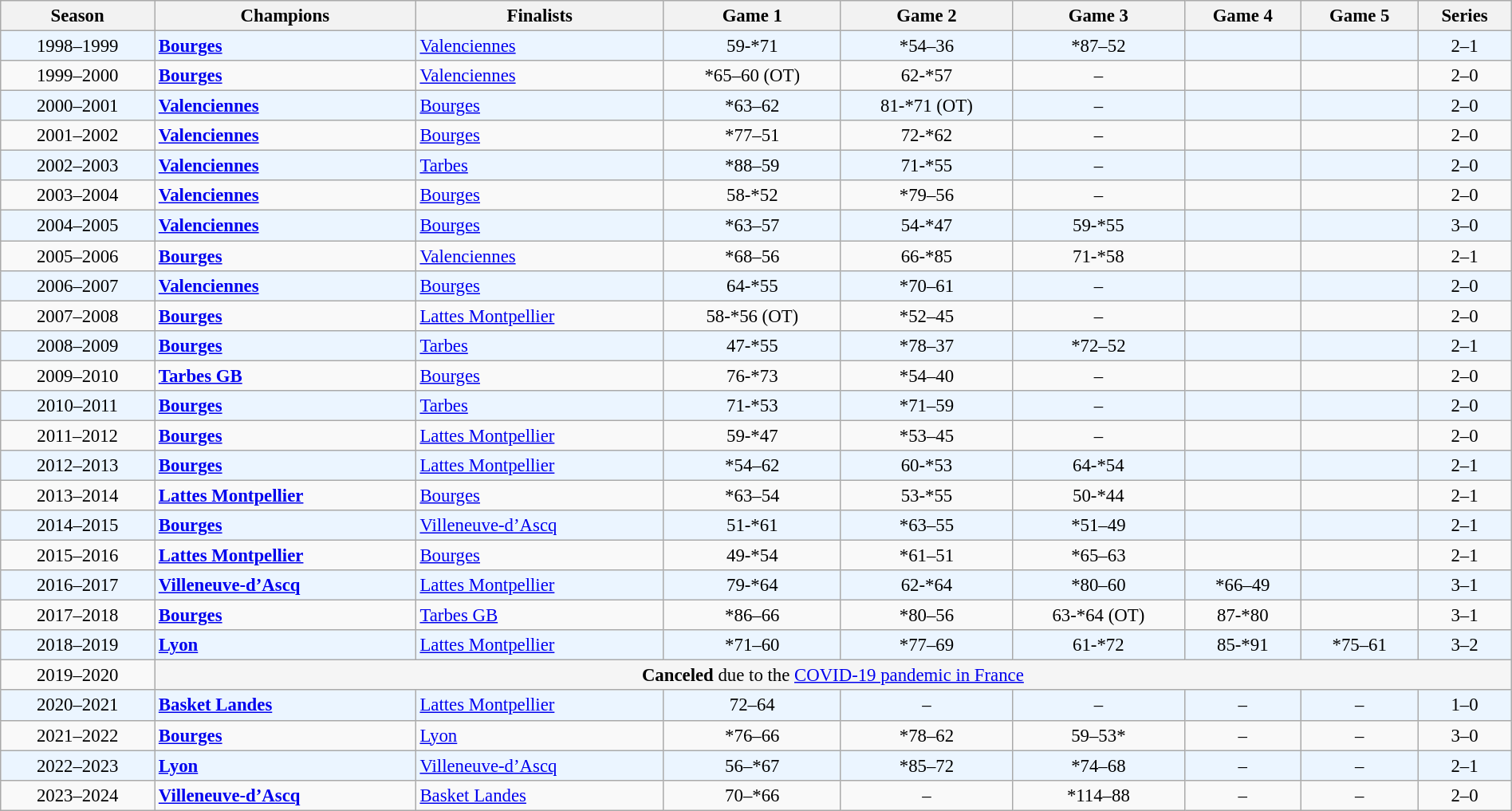<table class="wikitable" style="font-size: 95%; width:100%; text-align:center;">
<tr>
<th>Season</th>
<th>Champions</th>
<th>Finalists</th>
<th>Game 1</th>
<th>Game 2</th>
<th>Game 3</th>
<th>Game 4</th>
<th>Game 5</th>
<th>Series</th>
</tr>
<tr bgcolor="#EBF5FF">
<td>1998–1999</td>
<td align=left><strong><a href='#'>Bourges</a></strong></td>
<td align=left><a href='#'>Valenciennes</a></td>
<td>59-*71</td>
<td>*54–36</td>
<td>*87–52</td>
<td></td>
<td></td>
<td>2–1</td>
</tr>
<tr>
<td>1999–2000</td>
<td align=left><strong><a href='#'>Bourges</a></strong></td>
<td align=left><a href='#'>Valenciennes</a></td>
<td>*65–60 (OT)</td>
<td>62-*57</td>
<td>–</td>
<td></td>
<td></td>
<td>2–0</td>
</tr>
<tr bgcolor="#EBF5FF">
<td>2000–2001</td>
<td align=left><strong><a href='#'>Valenciennes</a></strong></td>
<td align=left><a href='#'>Bourges</a></td>
<td>*63–62</td>
<td>81-*71 (OT)</td>
<td>–</td>
<td></td>
<td></td>
<td>2–0</td>
</tr>
<tr>
<td>2001–2002</td>
<td align=left><strong><a href='#'>Valenciennes</a></strong></td>
<td align=left><a href='#'>Bourges</a></td>
<td>*77–51</td>
<td>72-*62</td>
<td>–</td>
<td></td>
<td></td>
<td>2–0</td>
</tr>
<tr bgcolor="#EBF5FF">
<td>2002–2003</td>
<td align=left><strong><a href='#'>Valenciennes</a></strong></td>
<td align=left><a href='#'>Tarbes</a></td>
<td>*88–59</td>
<td>71-*55</td>
<td>–</td>
<td></td>
<td></td>
<td>2–0</td>
</tr>
<tr>
<td>2003–2004</td>
<td align=left><strong><a href='#'>Valenciennes</a></strong></td>
<td align=left><a href='#'>Bourges</a></td>
<td>58-*52</td>
<td>*79–56</td>
<td>–</td>
<td></td>
<td></td>
<td>2–0</td>
</tr>
<tr bgcolor="#EBF5FF">
<td>2004–2005</td>
<td align=left><strong><a href='#'>Valenciennes</a></strong></td>
<td align=left><a href='#'>Bourges</a></td>
<td>*63–57</td>
<td>54-*47</td>
<td>59-*55</td>
<td></td>
<td></td>
<td>3–0</td>
</tr>
<tr>
<td>2005–2006</td>
<td align=left><strong><a href='#'>Bourges</a></strong></td>
<td align=left><a href='#'>Valenciennes</a></td>
<td>*68–56</td>
<td>66-*85</td>
<td>71-*58</td>
<td></td>
<td></td>
<td>2–1</td>
</tr>
<tr bgcolor="#EBF5FF">
<td>2006–2007</td>
<td align=left><strong><a href='#'>Valenciennes</a></strong></td>
<td align=left><a href='#'>Bourges</a></td>
<td>64-*55</td>
<td>*70–61</td>
<td>–</td>
<td></td>
<td></td>
<td>2–0</td>
</tr>
<tr>
<td>2007–2008</td>
<td align=left><strong><a href='#'>Bourges</a></strong></td>
<td align=left><a href='#'>Lattes Montpellier</a></td>
<td>58-*56 (OT)</td>
<td>*52–45</td>
<td>–</td>
<td></td>
<td></td>
<td>2–0</td>
</tr>
<tr bgcolor="#EBF5FF">
<td>2008–2009</td>
<td align=left><strong><a href='#'>Bourges</a></strong></td>
<td align=left><a href='#'>Tarbes</a></td>
<td>47-*55</td>
<td>*78–37</td>
<td>*72–52</td>
<td></td>
<td></td>
<td>2–1</td>
</tr>
<tr>
<td>2009–2010</td>
<td align=left><strong><a href='#'>Tarbes GB</a></strong></td>
<td align=left><a href='#'>Bourges</a></td>
<td>76-*73</td>
<td>*54–40</td>
<td>–</td>
<td></td>
<td></td>
<td>2–0</td>
</tr>
<tr bgcolor="#EBF5FF">
<td>2010–2011</td>
<td align=left><strong><a href='#'>Bourges</a></strong></td>
<td align=left><a href='#'>Tarbes</a></td>
<td>71-*53</td>
<td>*71–59</td>
<td>–</td>
<td></td>
<td></td>
<td>2–0</td>
</tr>
<tr>
<td>2011–2012</td>
<td align=left><strong><a href='#'>Bourges</a></strong></td>
<td align=left><a href='#'>Lattes Montpellier</a></td>
<td>59-*47</td>
<td>*53–45</td>
<td>–</td>
<td></td>
<td></td>
<td>2–0</td>
</tr>
<tr bgcolor="#EBF5FF">
<td>2012–2013</td>
<td align=left><strong><a href='#'>Bourges</a></strong></td>
<td align=left><a href='#'>Lattes Montpellier</a></td>
<td>*54–62</td>
<td>60-*53</td>
<td>64-*54</td>
<td></td>
<td></td>
<td>2–1</td>
</tr>
<tr>
<td>2013–2014</td>
<td align=left><strong><a href='#'>Lattes Montpellier</a></strong></td>
<td align=left><a href='#'>Bourges</a></td>
<td>*63–54</td>
<td>53-*55</td>
<td>50-*44</td>
<td></td>
<td></td>
<td>2–1</td>
</tr>
<tr bgcolor="#EBF5FF">
<td>2014–2015</td>
<td align=left><strong><a href='#'>Bourges</a></strong></td>
<td align=left><a href='#'>Villeneuve-d’Ascq</a></td>
<td>51-*61</td>
<td>*63–55</td>
<td>*51–49</td>
<td></td>
<td></td>
<td>2–1</td>
</tr>
<tr>
<td>2015–2016</td>
<td align=left><strong><a href='#'>Lattes Montpellier</a></strong></td>
<td align=left><a href='#'>Bourges</a></td>
<td>49-*54</td>
<td>*61–51</td>
<td>*65–63</td>
<td></td>
<td></td>
<td>2–1</td>
</tr>
<tr bgcolor="#EBF5FF">
<td>2016–2017</td>
<td align=left><strong><a href='#'>Villeneuve-d’Ascq</a></strong></td>
<td align=left><a href='#'>Lattes Montpellier</a></td>
<td>79-*64</td>
<td>62-*64</td>
<td>*80–60</td>
<td>*66–49</td>
<td></td>
<td>3–1</td>
</tr>
<tr>
<td>2017–2018</td>
<td align=left><strong><a href='#'>Bourges</a></strong></td>
<td align=left><a href='#'>Tarbes GB</a></td>
<td>*86–66</td>
<td>*80–56</td>
<td>63-*64 (OT)</td>
<td>87-*80</td>
<td></td>
<td>3–1</td>
</tr>
<tr bgcolor="#EBF5FF">
<td>2018–2019</td>
<td align=left><strong><a href='#'>Lyon</a></strong></td>
<td align=left><a href='#'>Lattes Montpellier</a></td>
<td>*71–60</td>
<td>*77–69</td>
<td>61-*72</td>
<td>85-*91</td>
<td>*75–61</td>
<td>3–2</td>
</tr>
<tr>
<td>2019–2020</td>
<td colspan="8" style="text-align:center;background-color:#F5F5F5;"><strong>Canceled</strong> due to the <a href='#'>COVID-19 pandemic in France</a></td>
</tr>
<tr bgcolor="#EBF5FF">
<td>2020–2021</td>
<td align=left><strong><a href='#'>Basket Landes</a></strong></td>
<td align=left><a href='#'>Lattes Montpellier</a></td>
<td>72–64</td>
<td>–</td>
<td>–</td>
<td>–</td>
<td>–</td>
<td>1–0</td>
</tr>
<tr>
<td>2021–2022</td>
<td align=left><strong><a href='#'>Bourges</a></strong></td>
<td align=left><a href='#'>Lyon</a></td>
<td>*76–66</td>
<td>*78–62</td>
<td>59–53*</td>
<td>–</td>
<td>–</td>
<td>3–0</td>
</tr>
<tr bgcolor="#EBF5FF">
<td>2022–2023</td>
<td align=left><strong><a href='#'>Lyon</a></strong></td>
<td align=left><a href='#'>Villeneuve-d’Ascq</a></td>
<td>56–*67</td>
<td>*85–72</td>
<td>*74–68</td>
<td>–</td>
<td>–</td>
<td>2–1</td>
</tr>
<tr>
<td>2023–2024</td>
<td align=left><strong><a href='#'>Villeneuve-d’Ascq</a></strong></td>
<td align=left><a href='#'>Basket Landes</a></td>
<td>70–*66</td>
<td>–</td>
<td>*114–88</td>
<td>–</td>
<td>–</td>
<td>2–0</td>
</tr>
</table>
